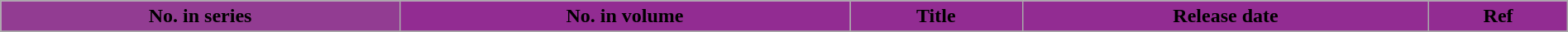<table class="wikitable sortable" style="width: 100%;">
<tr>
<th style="background:#923C92;">No. in series</th>
<th style="background:#922C92;">No. in volume</th>
<th style="background:#922C92;">Title</th>
<th style="background:#922C92;">Release date</th>
<th style="background:#922C92;">Ref</th>
</tr>
<tr>
</tr>
</table>
